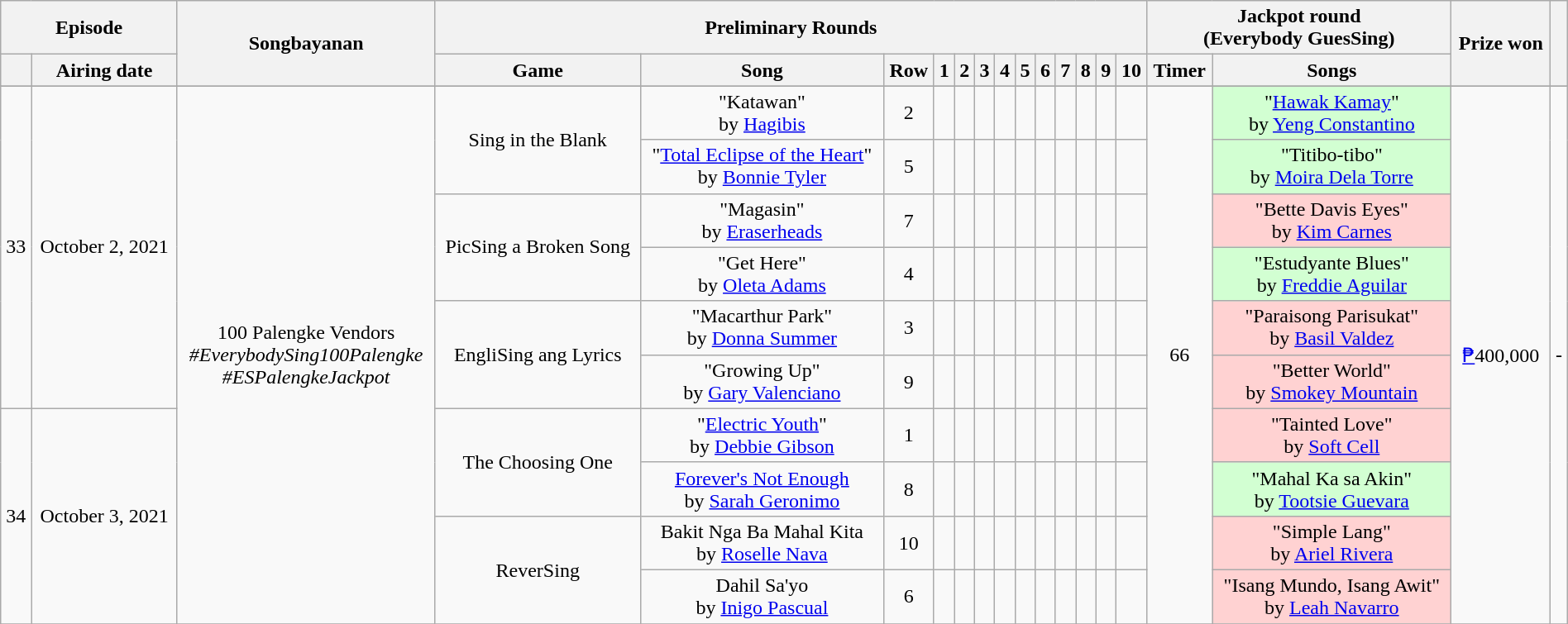<table class="wikitable mw-collapsible mw-collapsed" style="text-align:center; width:100%">
<tr>
<th colspan=2>Episode</th>
<th rowspan=2>Songbayanan</th>
<th colspan=13>Preliminary Rounds</th>
<th colspan=2>Jackpot round<br><strong>(Everybody GuesSing)</strong></th>
<th rowspan=2>Prize won</th>
<th rowspan=2></th>
</tr>
<tr>
<th></th>
<th>Airing date</th>
<th>Game</th>
<th>Song</th>
<th>Row</th>
<th>1</th>
<th>2</th>
<th>3</th>
<th>4</th>
<th>5</th>
<th>6</th>
<th>7</th>
<th>8</th>
<th>9</th>
<th>10</th>
<th>Timer</th>
<th>Songs</th>
</tr>
<tr>
</tr>
<tr>
</tr>
<tr>
<td rowspan=6>33</td>
<td rowspan=6>October 2, 2021</td>
<td rowspan=10>100 Palengke Vendors <br> <em>#EverybodySing100Palengke</em> <br> <em>#ESPalengkeJackpot</em></td>
<td rowspan=2>Sing in the Blank</td>
<td>"Katawan" <br> by <a href='#'>Hagibis</a></td>
<td>2</td>
<td></td>
<td></td>
<td></td>
<td></td>
<td></td>
<td></td>
<td></td>
<td></td>
<td></td>
<td></td>
<td rowspan=10>66 </td>
<td bgcolor=D2FFD2>"<a href='#'>Hawak Kamay</a>"<br>by <a href='#'>Yeng Constantino</a></td>
<td rowspan=10><a href='#'>₱</a>400,000</td>
<td rowspan=10>-</td>
</tr>
<tr>
<td>"<a href='#'>Total Eclipse of the Heart</a>" <br> by <a href='#'>Bonnie Tyler</a></td>
<td>5</td>
<td></td>
<td></td>
<td></td>
<td></td>
<td></td>
<td></td>
<td></td>
<td></td>
<td></td>
<td></td>
<td bgcolor=D2FFD2>"Titibo-tibo"<br>by <a href='#'>Moira Dela Torre</a></td>
</tr>
<tr>
<td rowspan=2>PicSing a Broken Song</td>
<td>"Magasin" <br> by <a href='#'>Eraserheads</a></td>
<td>7</td>
<td></td>
<td></td>
<td></td>
<td></td>
<td></td>
<td></td>
<td></td>
<td></td>
<td></td>
<td></td>
<td bgcolor=FFD2D2>"Bette Davis Eyes"<br>by <a href='#'>Kim Carnes</a></td>
</tr>
<tr>
<td>"Get Here" <br> by <a href='#'>Oleta Adams</a></td>
<td>4</td>
<td></td>
<td></td>
<td></td>
<td></td>
<td></td>
<td></td>
<td></td>
<td></td>
<td></td>
<td></td>
<td bgcolor=D2FFD2>"Estudyante Blues"<br>by <a href='#'>Freddie Aguilar</a></td>
</tr>
<tr>
<td rowspan=2>EngliSing ang Lyrics</td>
<td>"Macarthur Park" <br> by <a href='#'>Donna Summer</a></td>
<td>3</td>
<td></td>
<td></td>
<td></td>
<td></td>
<td></td>
<td></td>
<td></td>
<td></td>
<td></td>
<td></td>
<td bgcolor=FFD2D2>"Paraisong Parisukat"<br>by <a href='#'>Basil Valdez</a></td>
</tr>
<tr>
<td>"Growing Up" <br> by <a href='#'>Gary Valenciano</a></td>
<td>9</td>
<td></td>
<td></td>
<td></td>
<td></td>
<td></td>
<td></td>
<td></td>
<td></td>
<td></td>
<td></td>
<td bgcolor=FFD2D2>"Better World"<br>by <a href='#'>Smokey Mountain</a></td>
</tr>
<tr>
<td rowspan=4>34</td>
<td rowspan=4>October 3, 2021</td>
<td rowspan=2>The Choosing One</td>
<td>"<a href='#'>Electric Youth</a>" <br> by <a href='#'>Debbie Gibson</a></td>
<td>1</td>
<td></td>
<td></td>
<td></td>
<td></td>
<td></td>
<td></td>
<td></td>
<td></td>
<td></td>
<td></td>
<td bgcolor=FFD2D2>"Tainted Love"<br>by <a href='#'>Soft Cell</a></td>
</tr>
<tr>
<td><a href='#'>Forever's Not Enough</a> <br> by <a href='#'>Sarah Geronimo</a></td>
<td>8</td>
<td></td>
<td></td>
<td></td>
<td></td>
<td></td>
<td></td>
<td></td>
<td></td>
<td></td>
<td></td>
<td bgcolor=D2FFD2>"Mahal Ka sa Akin"<br>by <a href='#'>Tootsie Guevara</a></td>
</tr>
<tr>
<td rowspan=2>ReverSing</td>
<td>Bakit Nga Ba Mahal Kita <br> by <a href='#'>Roselle Nava</a></td>
<td>10</td>
<td></td>
<td></td>
<td></td>
<td></td>
<td></td>
<td></td>
<td></td>
<td></td>
<td></td>
<td></td>
<td bgcolor=FFD2D2>"Simple Lang"<br>by <a href='#'>Ariel Rivera</a></td>
</tr>
<tr>
<td>Dahil Sa'yo <br>by <a href='#'>Inigo Pascual</a></td>
<td>6</td>
<td></td>
<td></td>
<td></td>
<td></td>
<td></td>
<td></td>
<td></td>
<td></td>
<td></td>
<td></td>
<td bgcolor=FFD2D2>"Isang Mundo, Isang Awit"<br>by <a href='#'>Leah Navarro</a></td>
</tr>
<tr>
</tr>
</table>
